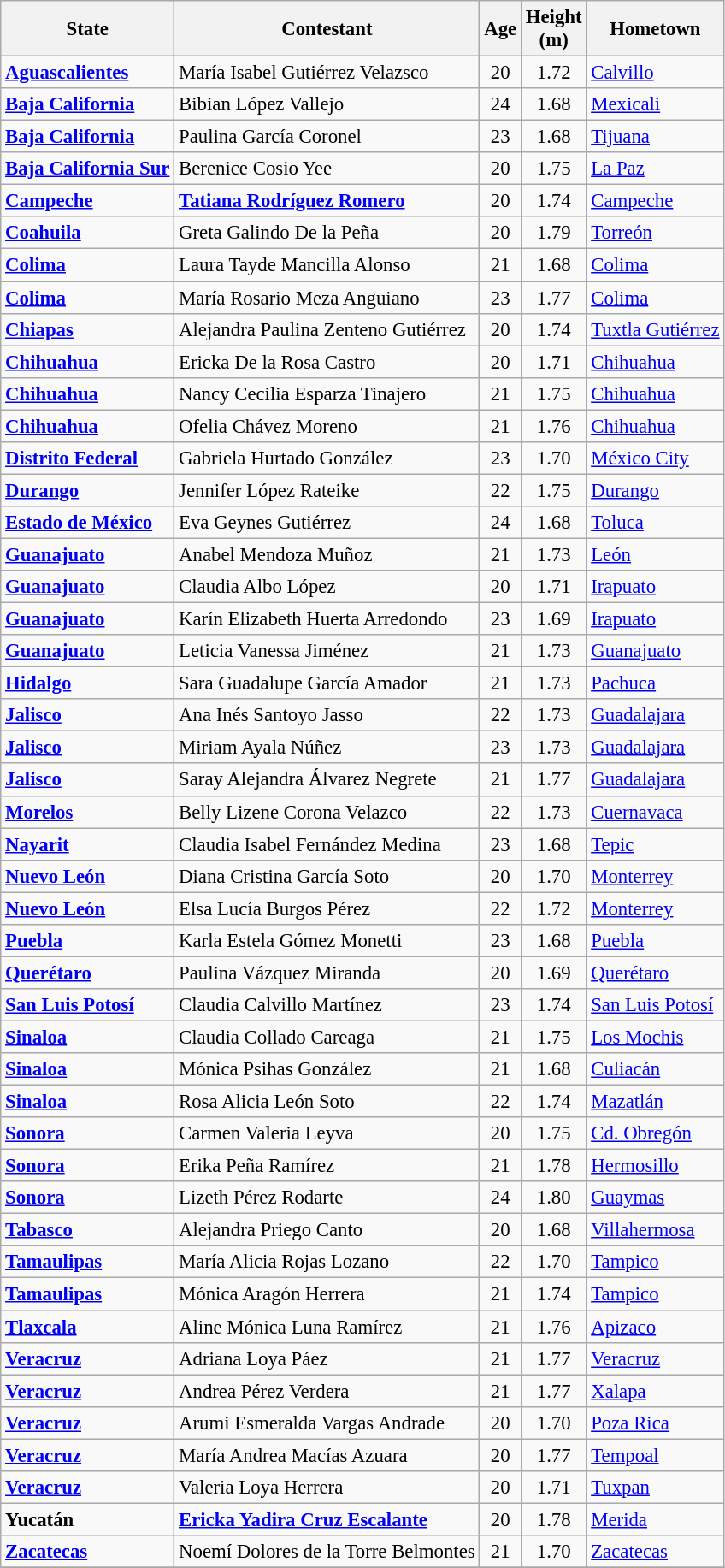<table class="wikitable sortable" style="font-size:95%;">
<tr>
<th>State</th>
<th>Contestant</th>
<th>Age</th>
<th>Height<br> (m)</th>
<th>Hometown</th>
</tr>
<tr>
<td><strong> <a href='#'>Aguascalientes</a></strong></td>
<td>María Isabel Gutiérrez Velazsco</td>
<td align="center">20</td>
<td align="center">1.72</td>
<td><a href='#'>Calvillo</a></td>
</tr>
<tr>
<td><strong> <a href='#'>Baja California</a></strong></td>
<td>Bibian López Vallejo</td>
<td align="center">24</td>
<td align="center">1.68</td>
<td><a href='#'>Mexicali</a></td>
</tr>
<tr>
<td><strong> <a href='#'>Baja California</a></strong></td>
<td>Paulina García Coronel</td>
<td align="center">23</td>
<td align="center">1.68</td>
<td><a href='#'>Tijuana</a></td>
</tr>
<tr>
<td><strong> <a href='#'>Baja California Sur</a></strong></td>
<td>Berenice Cosio Yee</td>
<td align="center">20</td>
<td align="center">1.75</td>
<td><a href='#'>La Paz</a></td>
</tr>
<tr>
<td><strong> <a href='#'>Campeche</a></strong></td>
<td><strong><a href='#'>Tatiana Rodríguez Romero</a></strong></td>
<td align="center">20</td>
<td align="center">1.74</td>
<td><a href='#'>Campeche</a></td>
</tr>
<tr>
<td><strong> <a href='#'>Coahuila</a></strong></td>
<td>Greta Galindo De la Peña</td>
<td align="center">20</td>
<td align="center">1.79</td>
<td><a href='#'>Torreón</a></td>
</tr>
<tr>
<td><strong> <a href='#'>Colima</a></strong></td>
<td>Laura Tayde Mancilla Alonso</td>
<td align="center">21</td>
<td align="center">1.68</td>
<td><a href='#'>Colima</a></td>
</tr>
<tr>
<td><strong> <a href='#'>Colima</a></strong></td>
<td>María Rosario Meza Anguiano</td>
<td align="center">23</td>
<td align="center">1.77</td>
<td><a href='#'>Colima</a></td>
</tr>
<tr>
<td><strong> <a href='#'>Chiapas</a></strong></td>
<td>Alejandra Paulina Zenteno Gutiérrez</td>
<td align="center">20</td>
<td align="center">1.74</td>
<td><a href='#'>Tuxtla Gutiérrez</a></td>
</tr>
<tr>
<td><strong> <a href='#'>Chihuahua</a></strong></td>
<td>Ericka De la Rosa Castro</td>
<td align="center">20</td>
<td align="center">1.71</td>
<td><a href='#'>Chihuahua</a></td>
</tr>
<tr>
<td><strong> <a href='#'>Chihuahua</a></strong></td>
<td>Nancy Cecilia Esparza Tinajero</td>
<td align="center">21</td>
<td align="center">1.75</td>
<td><a href='#'>Chihuahua</a></td>
</tr>
<tr>
<td><strong> <a href='#'>Chihuahua</a></strong></td>
<td>Ofelia Chávez Moreno</td>
<td align="center">21</td>
<td align="center">1.76</td>
<td><a href='#'>Chihuahua</a></td>
</tr>
<tr>
<td><strong> <a href='#'>Distrito Federal</a></strong></td>
<td>Gabriela Hurtado González</td>
<td align="center">23</td>
<td align="center">1.70</td>
<td><a href='#'>México City</a></td>
</tr>
<tr>
<td><strong> <a href='#'>Durango</a></strong></td>
<td>Jennifer López Rateike</td>
<td align="center">22</td>
<td align="center">1.75</td>
<td><a href='#'>Durango</a></td>
</tr>
<tr>
<td><strong> <a href='#'>Estado de México</a></strong></td>
<td>Eva Geynes Gutiérrez</td>
<td align="center">24</td>
<td align="center">1.68</td>
<td><a href='#'>Toluca</a></td>
</tr>
<tr>
<td><strong> <a href='#'>Guanajuato</a></strong></td>
<td>Anabel Mendoza Muñoz</td>
<td align="center">21</td>
<td align="center">1.73</td>
<td><a href='#'>León</a></td>
</tr>
<tr>
<td><strong> <a href='#'>Guanajuato</a></strong></td>
<td>Claudia Albo López</td>
<td align="center">20</td>
<td align="center">1.71</td>
<td><a href='#'>Irapuato</a></td>
</tr>
<tr>
<td><strong> <a href='#'>Guanajuato</a></strong></td>
<td>Karín Elizabeth Huerta Arredondo</td>
<td align="center">23</td>
<td align="center">1.69</td>
<td><a href='#'>Irapuato</a></td>
</tr>
<tr>
<td><strong> <a href='#'>Guanajuato</a></strong></td>
<td>Leticia Vanessa Jiménez</td>
<td align="center">21</td>
<td align="center">1.73</td>
<td><a href='#'>Guanajuato</a></td>
</tr>
<tr>
<td><strong> <a href='#'>Hidalgo</a></strong></td>
<td>Sara Guadalupe García Amador</td>
<td align="center">21</td>
<td align="center">1.73</td>
<td><a href='#'>Pachuca</a></td>
</tr>
<tr>
<td><strong> <a href='#'>Jalisco</a></strong></td>
<td>Ana Inés Santoyo Jasso</td>
<td align="center">22</td>
<td align="center">1.73</td>
<td><a href='#'>Guadalajara</a></td>
</tr>
<tr>
<td><strong> <a href='#'>Jalisco</a></strong></td>
<td>Miriam Ayala Núñez</td>
<td align="center">23</td>
<td align="center">1.73</td>
<td><a href='#'>Guadalajara</a></td>
</tr>
<tr>
<td><strong> <a href='#'>Jalisco</a></strong></td>
<td>Saray Alejandra Álvarez Negrete</td>
<td align="center">21</td>
<td align="center">1.77</td>
<td><a href='#'>Guadalajara</a></td>
</tr>
<tr>
<td><strong> <a href='#'>Morelos</a></strong></td>
<td>Belly Lizene Corona Velazco</td>
<td align="center">22</td>
<td align="center">1.73</td>
<td><a href='#'>Cuernavaca</a></td>
</tr>
<tr>
<td><strong> <a href='#'>Nayarit</a></strong></td>
<td>Claudia Isabel Fernández Medina</td>
<td align="center">23</td>
<td align="center">1.68</td>
<td><a href='#'>Tepic</a></td>
</tr>
<tr>
<td><strong> <a href='#'>Nuevo León</a></strong></td>
<td>Diana Cristina García Soto</td>
<td align="center">20</td>
<td align="center">1.70</td>
<td><a href='#'>Monterrey</a></td>
</tr>
<tr>
<td><strong> <a href='#'>Nuevo León</a></strong></td>
<td>Elsa Lucía Burgos Pérez</td>
<td align="center">22</td>
<td align="center">1.72</td>
<td><a href='#'>Monterrey</a></td>
</tr>
<tr>
<td><strong> <a href='#'>Puebla</a></strong></td>
<td>Karla Estela Gómez Monetti</td>
<td align="center">23</td>
<td align="center">1.68</td>
<td><a href='#'>Puebla</a></td>
</tr>
<tr>
<td><strong> <a href='#'>Querétaro</a></strong></td>
<td>Paulina Vázquez Miranda</td>
<td align="center">20</td>
<td align="center">1.69</td>
<td><a href='#'>Querétaro</a></td>
</tr>
<tr>
<td><strong> <a href='#'>San Luis Potosí</a></strong></td>
<td>Claudia Calvillo Martínez</td>
<td align="center">23</td>
<td align="center">1.74</td>
<td><a href='#'>San Luis Potosí</a></td>
</tr>
<tr>
<td><strong> <a href='#'>Sinaloa</a></strong></td>
<td>Claudia Collado Careaga</td>
<td align="center">21</td>
<td align="center">1.75</td>
<td><a href='#'>Los Mochis</a></td>
</tr>
<tr>
<td><strong> <a href='#'>Sinaloa</a></strong></td>
<td>Mónica Psihas González</td>
<td align="center">21</td>
<td align="center">1.68</td>
<td><a href='#'>Culiacán</a></td>
</tr>
<tr>
<td><strong> <a href='#'>Sinaloa</a></strong></td>
<td>Rosa Alicia León Soto</td>
<td align="center">22</td>
<td align="center">1.74</td>
<td><a href='#'>Mazatlán</a></td>
</tr>
<tr>
<td><strong> <a href='#'>Sonora</a></strong></td>
<td>Carmen Valeria Leyva</td>
<td align="center">20</td>
<td align="center">1.75</td>
<td><a href='#'>Cd. Obregón</a></td>
</tr>
<tr>
<td><strong> <a href='#'>Sonora</a></strong></td>
<td>Erika Peña Ramírez</td>
<td align="center">21</td>
<td align="center">1.78</td>
<td><a href='#'>Hermosillo</a></td>
</tr>
<tr>
<td><strong> <a href='#'>Sonora</a></strong></td>
<td>Lizeth Pérez Rodarte</td>
<td align="center">24</td>
<td align="center">1.80</td>
<td><a href='#'>Guaymas</a></td>
</tr>
<tr>
<td><strong> <a href='#'>Tabasco</a></strong></td>
<td>Alejandra Priego Canto</td>
<td align="center">20</td>
<td align="center">1.68</td>
<td><a href='#'>Villahermosa</a></td>
</tr>
<tr>
<td><strong> <a href='#'>Tamaulipas</a></strong></td>
<td>María Alicia Rojas Lozano</td>
<td align="center">22</td>
<td align="center">1.70</td>
<td><a href='#'>Tampico</a></td>
</tr>
<tr>
<td><strong> <a href='#'>Tamaulipas</a></strong></td>
<td>Mónica Aragón Herrera</td>
<td align="center">21</td>
<td align="center">1.74</td>
<td><a href='#'>Tampico</a></td>
</tr>
<tr>
<td><strong> <a href='#'>Tlaxcala</a></strong></td>
<td>Aline Mónica Luna Ramírez</td>
<td align="center">21</td>
<td align="center">1.76</td>
<td><a href='#'>Apizaco</a></td>
</tr>
<tr>
<td><strong> <a href='#'>Veracruz</a></strong></td>
<td>Adriana Loya Páez</td>
<td align="center">21</td>
<td align="center">1.77</td>
<td><a href='#'>Veracruz</a></td>
</tr>
<tr>
<td><strong> <a href='#'>Veracruz</a></strong></td>
<td>Andrea Pérez Verdera</td>
<td align="center">21</td>
<td align="center">1.77</td>
<td><a href='#'>Xalapa</a></td>
</tr>
<tr>
<td><strong> <a href='#'>Veracruz</a></strong></td>
<td>Arumi Esmeralda Vargas Andrade</td>
<td align="center">20</td>
<td align="center">1.70</td>
<td><a href='#'>Poza Rica</a></td>
</tr>
<tr>
<td><strong> <a href='#'>Veracruz</a></strong></td>
<td>María Andrea Macías Azuara</td>
<td align="center">20</td>
<td align="center">1.77</td>
<td><a href='#'>Tempoal</a></td>
</tr>
<tr>
<td><strong> <a href='#'>Veracruz</a></strong></td>
<td>Valeria Loya Herrera</td>
<td align="center">20</td>
<td align="center">1.71</td>
<td><a href='#'>Tuxpan</a></td>
</tr>
<tr>
<td><strong> Yucatán</strong></td>
<td><strong><a href='#'>Ericka Yadira Cruz Escalante</a></strong></td>
<td align="center">20</td>
<td align="center">1.78</td>
<td><a href='#'>Merida</a></td>
</tr>
<tr>
<td><strong> <a href='#'>Zacatecas</a></strong></td>
<td>Noemí Dolores de la Torre Belmontes</td>
<td align="center">21</td>
<td align="center">1.70</td>
<td><a href='#'>Zacatecas</a></td>
</tr>
<tr>
</tr>
</table>
